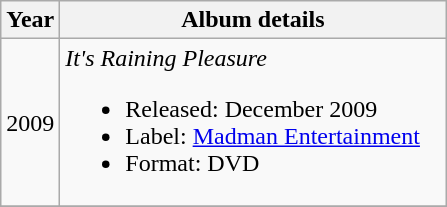<table class="wikitable" border="1">
<tr>
<th>Year</th>
<th width="250">Album details</th>
</tr>
<tr>
<td>2009</td>
<td><em>It's Raining Pleasure</em><br><ul><li>Released: December 2009</li><li>Label: <a href='#'>Madman Entertainment</a></li><li>Format: DVD</li></ul></td>
</tr>
<tr>
</tr>
</table>
